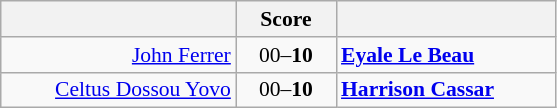<table class="wikitable" style="text-align: center; font-size:90% ">
<tr>
<th align="right" width="150"></th>
<th width="60">Score</th>
<th align="left" width="140"></th>
</tr>
<tr>
<td align=right><a href='#'>John Ferrer</a> </td>
<td align=center>00–<strong>10</strong></td>
<td align=left><strong> <a href='#'>Eyale Le Beau</a></strong></td>
</tr>
<tr>
<td align=right><a href='#'>Celtus Dossou Yovo</a> </td>
<td align=center>00–<strong>10</strong></td>
<td align=left><strong> <a href='#'>Harrison Cassar</a></strong></td>
</tr>
</table>
